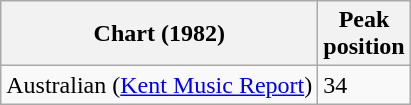<table class="wikitable sortable plainrowheaders">
<tr>
<th scope="col">Chart (1982)</th>
<th scope="col">Peak<br>position</th>
</tr>
<tr>
<td>Australian (<a href='#'>Kent Music Report</a>)</td>
<td>34</td>
</tr>
</table>
